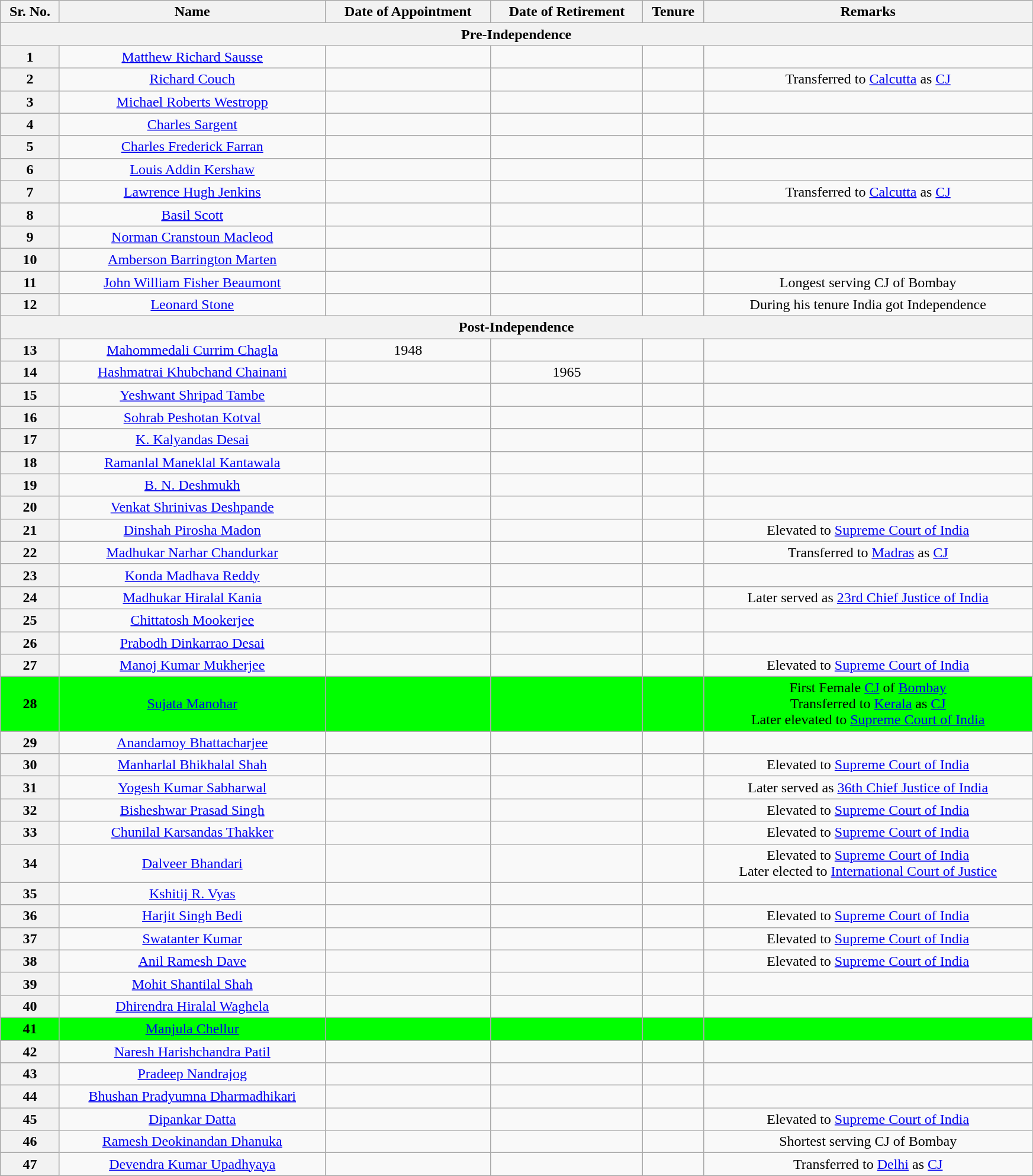<table class="wikitable sortable" style="text-align:center" width="92%">
<tr>
<th>Sr. No.</th>
<th>Name</th>
<th>Date of Appointment</th>
<th>Date of Retirement</th>
<th>Tenure</th>
<th>Remarks</th>
</tr>
<tr>
<th colspan="6">Pre-Independence</th>
</tr>
<tr>
<th>1</th>
<td><a href='#'>Matthew Richard Sausse</a></td>
<td></td>
<td></td>
<td></td>
<td></td>
</tr>
<tr>
<th>2</th>
<td><a href='#'>Richard Couch</a></td>
<td></td>
<td></td>
<td></td>
<td>Transferred to <a href='#'>Calcutta</a> as <a href='#'>CJ</a></td>
</tr>
<tr>
<th>3</th>
<td><a href='#'>Michael Roberts Westropp</a></td>
<td></td>
<td></td>
<td></td>
<td></td>
</tr>
<tr>
<th>4</th>
<td><a href='#'>Charles Sargent</a></td>
<td></td>
<td></td>
<td></td>
<td></td>
</tr>
<tr>
<th>5</th>
<td><a href='#'>Charles Frederick Farran</a></td>
<td></td>
<td></td>
<td></td>
<td></td>
</tr>
<tr>
<th>6</th>
<td><a href='#'>Louis Addin Kershaw</a></td>
<td></td>
<td></td>
<td></td>
<td></td>
</tr>
<tr>
<th>7</th>
<td><a href='#'>Lawrence Hugh Jenkins</a></td>
<td></td>
<td></td>
<td></td>
<td>Transferred to <a href='#'>Calcutta</a> as <a href='#'>CJ</a></td>
</tr>
<tr>
<th>8</th>
<td><a href='#'>Basil Scott</a></td>
<td></td>
<td></td>
<td></td>
<td></td>
</tr>
<tr>
<th>9</th>
<td><a href='#'>Norman Cranstoun Macleod</a></td>
<td></td>
<td></td>
<td></td>
<td></td>
</tr>
<tr>
<th>10</th>
<td><a href='#'>Amberson Barrington Marten</a></td>
<td></td>
<td></td>
<td></td>
<td></td>
</tr>
<tr>
<th>11</th>
<td><a href='#'>John William Fisher Beaumont</a></td>
<td></td>
<td></td>
<td></td>
<td>Longest serving CJ of Bombay</td>
</tr>
<tr>
<th>12</th>
<td><a href='#'>Leonard Stone</a></td>
<td></td>
<td></td>
<td></td>
<td>During his tenure India got Independence</td>
</tr>
<tr>
<th colspan="6">Post-Independence</th>
</tr>
<tr>
<th>13</th>
<td><a href='#'>Mahommedali Currim Chagla</a></td>
<td>1948</td>
<td></td>
<td></td>
<td></td>
</tr>
<tr>
<th>14</th>
<td><a href='#'>Hashmatrai Khubchand Chainani</a></td>
<td></td>
<td>1965</td>
<td></td>
<td></td>
</tr>
<tr>
<th>15</th>
<td><a href='#'>Yeshwant Shripad Tambe</a></td>
<td></td>
<td></td>
<td></td>
<td></td>
</tr>
<tr>
<th>16</th>
<td><a href='#'>Sohrab Peshotan Kotval</a></td>
<td></td>
<td></td>
<td></td>
<td></td>
</tr>
<tr>
<th>17</th>
<td><a href='#'>K. Kalyandas Desai</a></td>
<td></td>
<td></td>
<td></td>
<td></td>
</tr>
<tr>
<th>18</th>
<td><a href='#'>Ramanlal Maneklal Kantawala</a></td>
<td></td>
<td></td>
<td></td>
<td></td>
</tr>
<tr>
<th>19</th>
<td><a href='#'>B. N. Deshmukh</a></td>
<td></td>
<td></td>
<td></td>
<td></td>
</tr>
<tr>
<th>20</th>
<td><a href='#'>Venkat Shrinivas Deshpande</a></td>
<td></td>
<td></td>
<td></td>
<td></td>
</tr>
<tr>
<th>21</th>
<td><a href='#'>Dinshah Pirosha Madon</a></td>
<td></td>
<td></td>
<td></td>
<td>Elevated to <a href='#'>Supreme Court of India</a></td>
</tr>
<tr>
<th>22</th>
<td><a href='#'>Madhukar Narhar Chandurkar</a></td>
<td></td>
<td></td>
<td></td>
<td>Transferred to <a href='#'>Madras</a> as <a href='#'>CJ</a></td>
</tr>
<tr>
<th>23</th>
<td><a href='#'>Konda Madhava Reddy</a></td>
<td></td>
<td></td>
<td></td>
<td></td>
</tr>
<tr>
<th>24</th>
<td><a href='#'>Madhukar Hiralal Kania</a></td>
<td></td>
<td></td>
<td></td>
<td>Later served as <a href='#'>23rd Chief Justice of India</a></td>
</tr>
<tr>
<th>25</th>
<td><a href='#'>Chittatosh Mookerjee</a></td>
<td></td>
<td></td>
<td></td>
<td></td>
</tr>
<tr>
<th>26</th>
<td><a href='#'>Prabodh Dinkarrao Desai</a></td>
<td></td>
<td></td>
<td></td>
<td></td>
</tr>
<tr>
<th>27</th>
<td><a href='#'>Manoj Kumar Mukherjee</a></td>
<td></td>
<td></td>
<td></td>
<td>Elevated to <a href='#'>Supreme Court of India</a></td>
</tr>
<tr>
<th style="background:lime;">28</th>
<td style="background:lime;"><a href='#'>Sujata Manohar</a></td>
<td style="background:lime;"></td>
<td style="background:lime;"></td>
<td style="background:lime;"></td>
<td style="background:lime;">First Female <a href='#'>CJ</a> of <a href='#'>Bombay</a><br> Transferred to <a href='#'>Kerala</a> as <a href='#'>CJ</a> <br> Later elevated to <a href='#'>Supreme Court of India</a></td>
</tr>
<tr>
<th>29</th>
<td><a href='#'>Anandamoy Bhattacharjee</a></td>
<td></td>
<td></td>
<td></td>
<td></td>
</tr>
<tr>
<th>30</th>
<td><a href='#'>Manharlal Bhikhalal Shah</a></td>
<td></td>
<td></td>
<td></td>
<td>Elevated to <a href='#'>Supreme Court of India</a></td>
</tr>
<tr>
<th>31</th>
<td><a href='#'>Yogesh Kumar Sabharwal</a></td>
<td></td>
<td></td>
<td></td>
<td>Later served as <a href='#'>36th Chief Justice of India</a></td>
</tr>
<tr>
<th>32</th>
<td><a href='#'>Bisheshwar Prasad Singh</a></td>
<td></td>
<td></td>
<td></td>
<td>Elevated to <a href='#'>Supreme Court of India</a></td>
</tr>
<tr>
<th>33</th>
<td><a href='#'>Chunilal Karsandas Thakker</a></td>
<td></td>
<td></td>
<td></td>
<td>Elevated to <a href='#'>Supreme Court of India</a></td>
</tr>
<tr>
<th>34</th>
<td><a href='#'>Dalveer Bhandari</a></td>
<td></td>
<td></td>
<td></td>
<td>Elevated to <a href='#'>Supreme Court of India</a> <br> Later elected to <a href='#'>International Court of Justice</a></td>
</tr>
<tr>
<th>35</th>
<td><a href='#'>Kshitij R. Vyas</a></td>
<td></td>
<td></td>
<td></td>
<td></td>
</tr>
<tr>
<th>36</th>
<td><a href='#'>Harjit Singh Bedi</a></td>
<td></td>
<td></td>
<td></td>
<td>Elevated to <a href='#'>Supreme Court of India</a></td>
</tr>
<tr>
<th>37</th>
<td><a href='#'>Swatanter Kumar</a></td>
<td></td>
<td></td>
<td></td>
<td>Elevated to <a href='#'>Supreme Court of India</a></td>
</tr>
<tr>
<th>38</th>
<td><a href='#'>Anil Ramesh Dave</a></td>
<td></td>
<td></td>
<td></td>
<td>Elevated to <a href='#'>Supreme Court of India</a></td>
</tr>
<tr>
<th>39</th>
<td><a href='#'>Mohit Shantilal Shah</a></td>
<td></td>
<td></td>
<td></td>
<td></td>
</tr>
<tr>
<th>40</th>
<td><a href='#'>Dhirendra Hiralal Waghela</a></td>
<td></td>
<td></td>
<td></td>
<td></td>
</tr>
<tr>
<th style="background:lime;">41</th>
<td style="background:lime;"><a href='#'>Manjula Chellur</a></td>
<td style="background:lime;"></td>
<td style="background:lime;"></td>
<td style="background:lime;"></td>
<td style="background:lime;"></td>
</tr>
<tr>
<th>42</th>
<td><a href='#'>Naresh Harishchandra Patil</a></td>
<td></td>
<td></td>
<td></td>
<td></td>
</tr>
<tr>
<th>43</th>
<td><a href='#'>Pradeep Nandrajog</a></td>
<td></td>
<td></td>
<td></td>
<td></td>
</tr>
<tr>
<th>44</th>
<td><a href='#'>Bhushan Pradyumna Dharmadhikari</a></td>
<td></td>
<td></td>
<td></td>
<td></td>
</tr>
<tr>
<th>45</th>
<td><a href='#'>Dipankar Datta</a></td>
<td></td>
<td></td>
<td></td>
<td>Elevated to <a href='#'>Supreme Court of India</a></td>
</tr>
<tr>
<th>46</th>
<td><a href='#'>Ramesh Deokinandan Dhanuka</a></td>
<td></td>
<td></td>
<td></td>
<td>Shortest serving CJ of Bombay</td>
</tr>
<tr>
<th>47</th>
<td><a href='#'>Devendra Kumar Upadhyaya</a></td>
<td></td>
<td></td>
<td></td>
<td>Transferred to <a href='#'>Delhi</a> as <a href='#'>CJ</a></td>
</tr>
</table>
